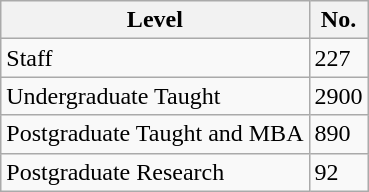<table class="wikitable">
<tr>
<th>Level</th>
<th>No.</th>
</tr>
<tr>
<td>Staff</td>
<td>227</td>
</tr>
<tr>
<td>Undergraduate Taught</td>
<td>2900</td>
</tr>
<tr>
<td>Postgraduate Taught and MBA</td>
<td>890</td>
</tr>
<tr>
<td>Postgraduate Research</td>
<td>92</td>
</tr>
</table>
